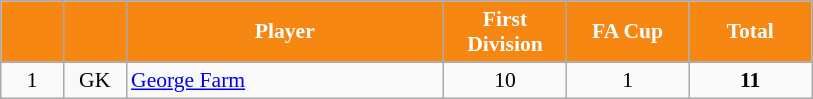<table class="wikitable sortable" style="text-align:center; font-size:90%;">
<tr>
<th style="background-color:#F68712; color:#FFFFFF; width:35px;"></th>
<th style="background-color:#F68712; color:#FFFFFF; width:35px;"></th>
<th style="background-color:#F68712; color:#FFFFFF; width:205px;">Player</th>
<th style="background-color:#F68712; color:#FFFFFF; width:75px;">First Division</th>
<th style="background-color:#F68712; color:#FFFFFF; width:75px;">FA Cup</th>
<th style="background-color:#F68712; color:#FFFFFF; width:75px;">Total</th>
</tr>
<tr>
</tr>
<tr>
<td>1</td>
<td>GK</td>
<td align="left"> <a href='#'>George Farm</a></td>
<td>10</td>
<td>1</td>
<td><strong>11</strong></td>
</tr>
</table>
